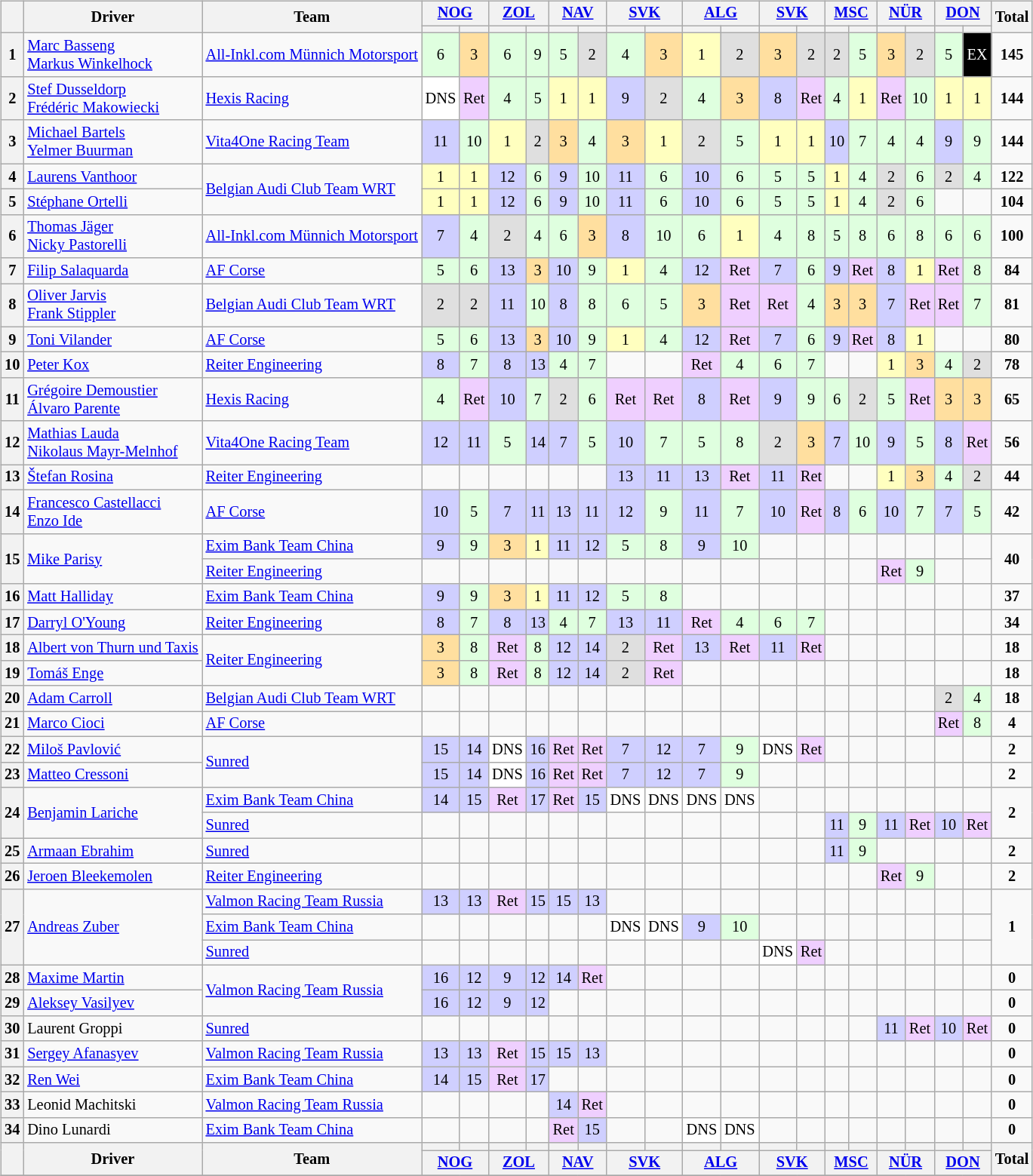<table>
<tr>
<td valign="top"><br><table class="wikitable" style="font-size: 85%; text-align:center;">
<tr>
<th rowspan=2></th>
<th rowspan=2>Driver</th>
<th rowspan=2>Team</th>
<th colspan=2><a href='#'>NOG</a><br></th>
<th colspan=2><a href='#'>ZOL</a><br></th>
<th colspan=2><a href='#'>NAV</a><br></th>
<th colspan=2><a href='#'>SVK</a><br></th>
<th colspan=2><a href='#'>ALG</a><br></th>
<th colspan=2><a href='#'>SVK</a><br></th>
<th colspan=2><a href='#'>MSC</a><br></th>
<th colspan=2><a href='#'>NÜR</a><br></th>
<th colspan=2><a href='#'>DON</a><br></th>
<th rowspan=2>Total</th>
</tr>
<tr>
<th></th>
<th></th>
<th></th>
<th></th>
<th></th>
<th></th>
<th></th>
<th></th>
<th></th>
<th></th>
<th></th>
<th></th>
<th></th>
<th></th>
<th></th>
<th></th>
<th></th>
<th></th>
</tr>
<tr>
<th>1</th>
<td align=left> <a href='#'>Marc Basseng</a><br> <a href='#'>Markus Winkelhock</a></td>
<td align=left> <a href='#'>All-Inkl.com Münnich Motorsport</a></td>
<td style="background:#DFFFDF;">6</td>
<td style="background:#FFDF9F;">3</td>
<td style="background:#DFFFDF;">6</td>
<td style="background:#DFFFDF;">9</td>
<td style="background:#DFFFDF;">5</td>
<td style="background:#DFDFDF;">2</td>
<td style="background:#DFFFDF;">4</td>
<td style="background:#FFDF9F;">3</td>
<td style="background:#FFFFBF;">1</td>
<td style="background:#DFDFDF;">2</td>
<td style="background:#FFDF9F;">3</td>
<td style="background:#DFDFDF;">2</td>
<td style="background:#DFDFDF;">2</td>
<td style="background:#DFFFDF;">5</td>
<td style="background:#FFDF9F;">3</td>
<td style="background:#DFDFDF;">2</td>
<td style="background:#DFFFDF;">5</td>
<td style="background:#000000; color:white;">EX</td>
<td align=center><strong>145</strong></td>
</tr>
<tr>
<th>2</th>
<td align=left> <a href='#'>Stef Dusseldorp</a><br> <a href='#'>Frédéric Makowiecki</a></td>
<td align=left> <a href='#'>Hexis Racing</a></td>
<td style="background:#FFFFFF;">DNS</td>
<td style="background:#EFCFFF;">Ret</td>
<td style="background:#DFFFDF;">4</td>
<td style="background:#DFFFDF;">5</td>
<td style="background:#FFFFBF;">1</td>
<td style="background:#FFFFBF;">1</td>
<td style="background:#CFCFFF;">9</td>
<td style="background:#DFDFDF;">2</td>
<td style="background:#DFFFDF;">4</td>
<td style="background:#FFDF9F;">3</td>
<td style="background:#CFCFFF;">8</td>
<td style="background:#EFCFFF;">Ret</td>
<td style="background:#DFFFDF;">4</td>
<td style="background:#FFFFBF;">1</td>
<td style="background:#EFCFFF;">Ret</td>
<td style="background:#DFFFDF;">10</td>
<td style="background:#FFFFBF;">1</td>
<td style="background:#FFFFBF;">1</td>
<td align=center><strong>144</strong></td>
</tr>
<tr>
<th>3</th>
<td align=left> <a href='#'>Michael Bartels</a><br> <a href='#'>Yelmer Buurman</a></td>
<td align=left> <a href='#'>Vita4One Racing Team</a></td>
<td style="background:#CFCFFF;">11</td>
<td style="background:#DFFFDF;">10</td>
<td style="background:#FFFFBF;">1</td>
<td style="background:#DFDFDF;">2</td>
<td style="background:#FFDF9F;">3</td>
<td style="background:#DFFFDF;">4</td>
<td style="background:#FFDF9F;">3</td>
<td style="background:#FFFFBF;">1</td>
<td style="background:#DFDFDF;">2</td>
<td style="background:#DFFFDF;">5</td>
<td style="background:#FFFFBF;">1</td>
<td style="background:#FFFFBF;">1</td>
<td style="background:#CFCFFF;">10</td>
<td style="background:#DFFFDF;">7</td>
<td style="background:#DFFFDF;">4</td>
<td style="background:#DFFFDF;">4</td>
<td style="background:#CFCFFF;">9</td>
<td style="background:#DFFFDF;">9</td>
<td align=center><strong>144</strong></td>
</tr>
<tr>
<th>4</th>
<td align=left> <a href='#'>Laurens Vanthoor</a></td>
<td align=left rowspan=2> <a href='#'>Belgian Audi Club Team WRT</a></td>
<td style="background:#FFFFBF;">1</td>
<td style="background:#FFFFBF;">1</td>
<td style="background:#CFCFFF;">12</td>
<td style="background:#DFFFDF;">6</td>
<td style="background:#CFCFFF;">9</td>
<td style="background:#DFFFDF;">10</td>
<td style="background:#CFCFFF;">11</td>
<td style="background:#DFFFDF;">6</td>
<td style="background:#CFCFFF;">10</td>
<td style="background:#DFFFDF;">6</td>
<td style="background:#DFFFDF;">5</td>
<td style="background:#DFFFDF;">5</td>
<td style="background:#FFFFBF;">1</td>
<td style="background:#DFFFDF;">4</td>
<td style="background:#DFDFDF;">2</td>
<td style="background:#DFFFDF;">6</td>
<td style="background:#DFDFDF;">2</td>
<td style="background:#DFFFDF;">4</td>
<td align=center><strong>122</strong></td>
</tr>
<tr>
<th>5</th>
<td align=left> <a href='#'>Stéphane Ortelli</a></td>
<td style="background:#FFFFBF;">1</td>
<td style="background:#FFFFBF;">1</td>
<td style="background:#CFCFFF;">12</td>
<td style="background:#DFFFDF;">6</td>
<td style="background:#CFCFFF;">9</td>
<td style="background:#DFFFDF;">10</td>
<td style="background:#CFCFFF;">11</td>
<td style="background:#DFFFDF;">6</td>
<td style="background:#CFCFFF;">10</td>
<td style="background:#DFFFDF;">6</td>
<td style="background:#DFFFDF;">5</td>
<td style="background:#DFFFDF;">5</td>
<td style="background:#FFFFBF;">1</td>
<td style="background:#DFFFDF;">4</td>
<td style="background:#DFDFDF;">2</td>
<td style="background:#DFFFDF;">6</td>
<td></td>
<td></td>
<td align=center><strong>104</strong></td>
</tr>
<tr>
<th>6</th>
<td align=left> <a href='#'>Thomas Jäger</a><br> <a href='#'>Nicky Pastorelli</a></td>
<td align=left> <a href='#'>All-Inkl.com Münnich Motorsport</a></td>
<td style="background:#CFCFFF;">7</td>
<td style="background:#DFFFDF;">4</td>
<td style="background:#DFDFDF;">2</td>
<td style="background:#DFFFDF;">4</td>
<td style="background:#DFFFDF;">6</td>
<td style="background:#FFDF9F;">3</td>
<td style="background:#CFCFFF;">8</td>
<td style="background:#DFFFDF;">10</td>
<td style="background:#DFFFDF;">6</td>
<td style="background:#FFFFBF;">1</td>
<td style="background:#DFFFDF;">4</td>
<td style="background:#DFFFDF;">8</td>
<td style="background:#DFFFDF;">5</td>
<td style="background:#DFFFDF;">8</td>
<td style="background:#DFFFDF;">6</td>
<td style="background:#DFFFDF;">8</td>
<td style="background:#DFFFDF;">6</td>
<td style="background:#DFFFDF;">6</td>
<td align=center><strong>100</strong></td>
</tr>
<tr>
<th>7</th>
<td align=left> <a href='#'>Filip Salaquarda</a></td>
<td align=left> <a href='#'>AF Corse</a></td>
<td style="background:#DFFFDF;">5</td>
<td style="background:#DFFFDF;">6</td>
<td style="background:#CFCFFF;">13</td>
<td style="background:#FFDF9F;">3</td>
<td style="background:#CFCFFF;">10</td>
<td style="background:#DFFFDF;">9</td>
<td style="background:#FFFFBF;">1</td>
<td style="background:#DFFFDF;">4</td>
<td style="background:#CFCFFF;">12</td>
<td style="background:#EFCFFF;">Ret</td>
<td style="background:#CFCFFF;">7</td>
<td style="background:#DFFFDF;">6</td>
<td style="background:#CFCFFF;">9</td>
<td style="background:#EFCFFF;">Ret</td>
<td style="background:#CFCFFF;">8</td>
<td style="background:#FFFFBF;">1</td>
<td style="background:#EFCFFF;">Ret</td>
<td style="background:#DFFFDF;">8</td>
<td align=center><strong>84</strong></td>
</tr>
<tr>
<th>8</th>
<td align=left> <a href='#'>Oliver Jarvis</a><br> <a href='#'>Frank Stippler</a></td>
<td align=left> <a href='#'>Belgian Audi Club Team WRT</a></td>
<td style="background:#DFDFDF;">2</td>
<td style="background:#DFDFDF;">2</td>
<td style="background:#CFCFFF;">11</td>
<td style="background:#DFFFDF;">10</td>
<td style="background:#CFCFFF;">8</td>
<td style="background:#DFFFDF;">8</td>
<td style="background:#DFFFDF;">6</td>
<td style="background:#DFFFDF;">5</td>
<td style="background:#FFDF9F;">3</td>
<td style="background:#EFCFFF;">Ret</td>
<td style="background:#EFCFFF;">Ret</td>
<td style="background:#DFFFDF;">4</td>
<td style="background:#FFDF9F;">3</td>
<td style="background:#FFDF9F;">3</td>
<td style="background:#CFCFFF;">7</td>
<td style="background:#EFCFFF;">Ret</td>
<td style="background:#EFCFFF;">Ret</td>
<td style="background:#DFFFDF;">7</td>
<td align=center><strong>81</strong></td>
</tr>
<tr>
<th>9</th>
<td align=left> <a href='#'>Toni Vilander</a></td>
<td align=left> <a href='#'>AF Corse</a></td>
<td style="background:#DFFFDF;">5</td>
<td style="background:#DFFFDF;">6</td>
<td style="background:#CFCFFF;">13</td>
<td style="background:#FFDF9F;">3</td>
<td style="background:#CFCFFF;">10</td>
<td style="background:#DFFFDF;">9</td>
<td style="background:#FFFFBF;">1</td>
<td style="background:#DFFFDF;">4</td>
<td style="background:#CFCFFF;">12</td>
<td style="background:#EFCFFF;">Ret</td>
<td style="background:#CFCFFF;">7</td>
<td style="background:#DFFFDF;">6</td>
<td style="background:#CFCFFF;">9</td>
<td style="background:#EFCFFF;">Ret</td>
<td style="background:#CFCFFF;">8</td>
<td style="background:#FFFFBF;">1</td>
<td></td>
<td></td>
<td align=center><strong>80</strong></td>
</tr>
<tr>
<th>10</th>
<td align=left> <a href='#'>Peter Kox</a></td>
<td align=left> <a href='#'>Reiter Engineering</a></td>
<td style="background:#CFCFFF;">8</td>
<td style="background:#DFFFDF;">7</td>
<td style="background:#CFCFFF;">8</td>
<td style="background:#CFCFFF;">13</td>
<td style="background:#DFFFDF;">4</td>
<td style="background:#DFFFDF;">7</td>
<td></td>
<td></td>
<td style="background:#EFCFFF;">Ret</td>
<td style="background:#DFFFDF;">4</td>
<td style="background:#DFFFDF;">6</td>
<td style="background:#DFFFDF;">7</td>
<td></td>
<td></td>
<td style="background:#FFFFBF;">1</td>
<td style="background:#FFDF9F;">3</td>
<td style="background:#DFFFDF;">4</td>
<td style="background:#DFDFDF;">2</td>
<td align=center><strong>78</strong></td>
</tr>
<tr>
<th>11</th>
<td align=left> <a href='#'>Grégoire Demoustier</a><br> <a href='#'>Álvaro Parente</a></td>
<td align=left> <a href='#'>Hexis Racing</a></td>
<td style="background:#DFFFDF;">4</td>
<td style="background:#EFCFFF;">Ret</td>
<td style="background:#CFCFFF;">10</td>
<td style="background:#DFFFDF;">7</td>
<td style="background:#DFDFDF;">2</td>
<td style="background:#DFFFDF;">6</td>
<td style="background:#EFCFFF;">Ret</td>
<td style="background:#EFCFFF;">Ret</td>
<td style="background:#CFCFFF;">8</td>
<td style="background:#EFCFFF;">Ret</td>
<td style="background:#CFCFFF;">9</td>
<td style="background:#DFFFDF;">9</td>
<td style="background:#DFFFDF;">6</td>
<td style="background:#DFDFDF;">2</td>
<td style="background:#DFFFDF;">5</td>
<td style="background:#EFCFFF;">Ret</td>
<td style="background:#FFDF9F;">3</td>
<td style="background:#FFDF9F;">3</td>
<td align=center><strong>65</strong></td>
</tr>
<tr>
<th>12</th>
<td align=left> <a href='#'>Mathias Lauda</a><br> <a href='#'>Nikolaus Mayr-Melnhof</a></td>
<td align=left> <a href='#'>Vita4One Racing Team</a></td>
<td style="background:#CFCFFF;">12</td>
<td style="background:#CFCFFF;">11</td>
<td style="background:#DFFFDF;">5</td>
<td style="background:#CFCFFF;">14</td>
<td style="background:#CFCFFF;">7</td>
<td style="background:#DFFFDF;">5</td>
<td style="background:#CFCFFF;">10</td>
<td style="background:#DFFFDF;">7</td>
<td style="background:#DFFFDF;">5</td>
<td style="background:#DFFFDF;">8</td>
<td style="background:#DFDFDF;">2</td>
<td style="background:#FFDF9F;">3</td>
<td style="background:#CFCFFF;">7</td>
<td style="background:#DFFFDF;">10</td>
<td style="background:#CFCFFF;">9</td>
<td style="background:#DFFFDF;">5</td>
<td style="background:#CFCFFF;">8</td>
<td style="background:#EFCFFF;">Ret</td>
<td align=center><strong>56</strong></td>
</tr>
<tr>
<th>13</th>
<td align=left> <a href='#'>Štefan Rosina</a></td>
<td align=left> <a href='#'>Reiter Engineering</a></td>
<td></td>
<td></td>
<td></td>
<td></td>
<td></td>
<td></td>
<td style="background:#CFCFFF;">13</td>
<td style="background:#CFCFFF;">11</td>
<td style="background:#CFCFFF;">13</td>
<td style="background:#EFCFFF;">Ret</td>
<td style="background:#CFCFFF;">11</td>
<td style="background:#EFCFFF;">Ret</td>
<td></td>
<td></td>
<td style="background:#FFFFBF;">1</td>
<td style="background:#FFDF9F;">3</td>
<td style="background:#DFFFDF;">4</td>
<td style="background:#DFDFDF;">2</td>
<td align=center><strong>44</strong></td>
</tr>
<tr>
<th>14</th>
<td align=left> <a href='#'>Francesco Castellacci</a><br> <a href='#'>Enzo Ide</a></td>
<td align=left> <a href='#'>AF Corse</a></td>
<td style="background:#CFCFFF;">10</td>
<td style="background:#DFFFDF;">5</td>
<td style="background:#CFCFFF;">7</td>
<td style="background:#CFCFFF;">11</td>
<td style="background:#CFCFFF;">13</td>
<td style="background:#CFCFFF;">11</td>
<td style="background:#CFCFFF;">12</td>
<td style="background:#DFFFDF;">9</td>
<td style="background:#CFCFFF;">11</td>
<td style="background:#DFFFDF;">7</td>
<td style="background:#CFCFFF;">10</td>
<td style="background:#EFCFFF;">Ret</td>
<td style="background:#CFCFFF;">8</td>
<td style="background:#DFFFDF;">6</td>
<td style="background:#CFCFFF;">10</td>
<td style="background:#DFFFDF;">7</td>
<td style="background:#CFCFFF;">7</td>
<td style="background:#DFFFDF;">5</td>
<td align=center><strong>42</strong></td>
</tr>
<tr>
<th rowspan=2>15</th>
<td align="left" rowspan=2> <a href='#'>Mike Parisy</a></td>
<td align=left> <a href='#'>Exim Bank Team China</a></td>
<td style="background:#CFCFFF;">9</td>
<td style="background:#DFFFDF;">9</td>
<td style="background:#FFDF9F;">3</td>
<td style="background:#FFFFBF;">1</td>
<td style="background:#CFCFFF;">11</td>
<td style="background:#CFCFFF;">12</td>
<td style="background:#DFFFDF;">5</td>
<td style="background:#DFFFDF;">8</td>
<td style="background:#CFCFFF;">9</td>
<td style="background:#DFFFDF;">10</td>
<td></td>
<td></td>
<td></td>
<td></td>
<td></td>
<td></td>
<td></td>
<td></td>
<td align="center" rowspan=2><strong>40</strong></td>
</tr>
<tr>
<td align=left> <a href='#'>Reiter Engineering</a></td>
<td></td>
<td></td>
<td></td>
<td></td>
<td></td>
<td></td>
<td></td>
<td></td>
<td></td>
<td></td>
<td></td>
<td></td>
<td></td>
<td></td>
<td style="background:#EFCFFF;">Ret</td>
<td style="background:#DFFFDF;">9</td>
<td></td>
<td></td>
</tr>
<tr>
<th>16</th>
<td align=left> <a href='#'>Matt Halliday</a></td>
<td align=left> <a href='#'>Exim Bank Team China</a></td>
<td style="background:#CFCFFF;">9</td>
<td style="background:#DFFFDF;">9</td>
<td style="background:#FFDF9F;">3</td>
<td style="background:#FFFFBF;">1</td>
<td style="background:#CFCFFF;">11</td>
<td style="background:#CFCFFF;">12</td>
<td style="background:#DFFFDF;">5</td>
<td style="background:#DFFFDF;">8</td>
<td></td>
<td></td>
<td></td>
<td></td>
<td></td>
<td></td>
<td></td>
<td></td>
<td></td>
<td></td>
<td align=center><strong>37</strong></td>
</tr>
<tr>
<th>17</th>
<td align=left> <a href='#'>Darryl O'Young</a></td>
<td align=left> <a href='#'>Reiter Engineering</a></td>
<td style="background:#CFCFFF;">8</td>
<td style="background:#DFFFDF;">7</td>
<td style="background:#CFCFFF;">8</td>
<td style="background:#CFCFFF;">13</td>
<td style="background:#DFFFDF;">4</td>
<td style="background:#DFFFDF;">7</td>
<td style="background:#CFCFFF;">13</td>
<td style="background:#CFCFFF;">11</td>
<td style="background:#EFCFFF;">Ret</td>
<td style="background:#DFFFDF;">4</td>
<td style="background:#DFFFDF;">6</td>
<td style="background:#DFFFDF;">7</td>
<td></td>
<td></td>
<td></td>
<td></td>
<td></td>
<td></td>
<td align=center><strong>34</strong></td>
</tr>
<tr>
<th>18</th>
<td align=left> <a href='#'>Albert von Thurn und Taxis</a></td>
<td align=left rowspan=2> <a href='#'>Reiter Engineering</a></td>
<td style="background:#FFDF9F;">3</td>
<td style="background:#DFFFDF;">8</td>
<td style="background:#EFCFFF;">Ret</td>
<td style="background:#DFFFDF;">8</td>
<td style="background:#CFCFFF;">12</td>
<td style="background:#CFCFFF;">14</td>
<td style="background:#DFDFDF;">2</td>
<td style="background:#EFCFFF;">Ret</td>
<td style="background:#CFCFFF;">13</td>
<td style="background:#EFCFFF;">Ret</td>
<td style="background:#CFCFFF;">11</td>
<td style="background:#EFCFFF;">Ret</td>
<td></td>
<td></td>
<td></td>
<td></td>
<td></td>
<td></td>
<td align=center><strong>18</strong></td>
</tr>
<tr>
<th>19</th>
<td align=left> <a href='#'>Tomáš Enge</a></td>
<td style="background:#FFDF9F;">3</td>
<td style="background:#DFFFDF;">8</td>
<td style="background:#EFCFFF;">Ret</td>
<td style="background:#DFFFDF;">8</td>
<td style="background:#CFCFFF;">12</td>
<td style="background:#CFCFFF;">14</td>
<td style="background:#DFDFDF;">2</td>
<td style="background:#EFCFFF;">Ret</td>
<td></td>
<td></td>
<td></td>
<td></td>
<td></td>
<td></td>
<td></td>
<td></td>
<td></td>
<td></td>
<td align=center><strong>18</strong></td>
</tr>
<tr>
<th>20</th>
<td align=left> <a href='#'>Adam Carroll</a></td>
<td align=left> <a href='#'>Belgian Audi Club Team WRT</a></td>
<td></td>
<td></td>
<td></td>
<td></td>
<td></td>
<td></td>
<td></td>
<td></td>
<td></td>
<td></td>
<td></td>
<td></td>
<td></td>
<td></td>
<td></td>
<td></td>
<td style="background:#DFDFDF;">2</td>
<td style="background:#DFFFDF;">4</td>
<td align=center><strong>18</strong></td>
</tr>
<tr>
<th>21</th>
<td align=left> <a href='#'>Marco Cioci</a></td>
<td align=left> <a href='#'>AF Corse</a></td>
<td></td>
<td></td>
<td></td>
<td></td>
<td></td>
<td></td>
<td></td>
<td></td>
<td></td>
<td></td>
<td></td>
<td></td>
<td></td>
<td></td>
<td></td>
<td></td>
<td style="background:#EFCFFF;">Ret</td>
<td style="background:#DFFFDF;">8</td>
<td align=center><strong>4</strong></td>
</tr>
<tr>
<th>22</th>
<td align=left> <a href='#'>Miloš Pavlović</a></td>
<td align=left rowspan=2> <a href='#'>Sunred</a></td>
<td style="background:#CFCFFF;">15</td>
<td style="background:#CFCFFF;">14</td>
<td style="background:#FFFFFF;">DNS</td>
<td style="background:#CFCFFF;">16</td>
<td style="background:#EFCFFF;">Ret</td>
<td style="background:#EFCFFF;">Ret</td>
<td style="background:#CFCFFF;">7</td>
<td style="background:#CFCFFF;">12</td>
<td style="background:#CFCFFF;">7</td>
<td style="background:#DFFFDF;">9</td>
<td style="background:#FFFFFF;">DNS</td>
<td style="background:#EFCFFF;">Ret</td>
<td></td>
<td></td>
<td></td>
<td></td>
<td></td>
<td></td>
<td align=center><strong>2</strong></td>
</tr>
<tr>
<th>23</th>
<td align=left> <a href='#'>Matteo Cressoni</a></td>
<td style="background:#CFCFFF;">15</td>
<td style="background:#CFCFFF;">14</td>
<td style="background:#FFFFFF;">DNS</td>
<td style="background:#CFCFFF;">16</td>
<td style="background:#EFCFFF;">Ret</td>
<td style="background:#EFCFFF;">Ret</td>
<td style="background:#CFCFFF;">7</td>
<td style="background:#CFCFFF;">12</td>
<td style="background:#CFCFFF;">7</td>
<td style="background:#DFFFDF;">9</td>
<td></td>
<td></td>
<td></td>
<td></td>
<td></td>
<td></td>
<td></td>
<td></td>
<td align=center><strong>2</strong></td>
</tr>
<tr>
<th rowspan=2>24</th>
<td rowspan=2 align="left"> <a href='#'>Benjamin Lariche</a></td>
<td align=left> <a href='#'>Exim Bank Team China</a></td>
<td style="background:#CFCFFF;">14</td>
<td style="background:#CFCFFF;">15</td>
<td style="background:#EFCFFF;">Ret</td>
<td style="background:#CFCFFF;">17</td>
<td style="background:#EFCFFF;">Ret</td>
<td style="background:#CFCFFF;">15</td>
<td style="background:#FFFFFF;">DNS</td>
<td style="background:#FFFFFF;">DNS</td>
<td style="background:#FFFFFF;">DNS</td>
<td style="background:#FFFFFF;">DNS</td>
<td></td>
<td></td>
<td></td>
<td></td>
<td></td>
<td></td>
<td></td>
<td></td>
<td rowspan=2 align="center"><strong>2</strong></td>
</tr>
<tr>
<td align=left> <a href='#'>Sunred</a></td>
<td></td>
<td></td>
<td></td>
<td></td>
<td></td>
<td></td>
<td></td>
<td></td>
<td></td>
<td></td>
<td></td>
<td></td>
<td style="background:#CFCFFF;">11</td>
<td style="background:#DFFFDF;">9</td>
<td style="background:#CFCFFF;">11</td>
<td style="background:#EFCFFF;">Ret</td>
<td style="background:#CFCFFF;">10</td>
<td style="background:#EFCFFF;">Ret</td>
</tr>
<tr>
<th>25</th>
<td align=left> <a href='#'>Armaan Ebrahim</a></td>
<td align=left> <a href='#'>Sunred</a></td>
<td></td>
<td></td>
<td></td>
<td></td>
<td></td>
<td></td>
<td></td>
<td></td>
<td></td>
<td></td>
<td></td>
<td></td>
<td style="background:#CFCFFF;">11</td>
<td style="background:#DFFFDF;">9</td>
<td></td>
<td></td>
<td></td>
<td></td>
<td align=center><strong>2</strong></td>
</tr>
<tr>
<th>26</th>
<td align=left> <a href='#'>Jeroen Bleekemolen</a></td>
<td align=left> <a href='#'>Reiter Engineering</a></td>
<td></td>
<td></td>
<td></td>
<td></td>
<td></td>
<td></td>
<td></td>
<td></td>
<td></td>
<td></td>
<td></td>
<td></td>
<td></td>
<td></td>
<td style="background:#EFCFFF;">Ret</td>
<td style="background:#DFFFDF;">9</td>
<td></td>
<td></td>
<td align=center><strong>2</strong></td>
</tr>
<tr>
<th rowspan=3>27</th>
<td rowspan=3 align="left"> <a href='#'>Andreas Zuber</a></td>
<td align=left> <a href='#'>Valmon Racing Team Russia</a></td>
<td style="background:#CFCFFF;">13</td>
<td style="background:#CFCFFF;">13</td>
<td style="background:#EFCFFF;">Ret</td>
<td style="background:#CFCFFF;">15</td>
<td style="background:#CFCFFF;">15</td>
<td style="background:#CFCFFF;">13</td>
<td></td>
<td></td>
<td></td>
<td></td>
<td></td>
<td></td>
<td></td>
<td></td>
<td></td>
<td></td>
<td></td>
<td></td>
<td rowspan=3 align="center"><strong>1</strong></td>
</tr>
<tr>
<td align=left> <a href='#'>Exim Bank Team China</a></td>
<td></td>
<td></td>
<td></td>
<td></td>
<td></td>
<td></td>
<td style="background:#FFFFFF;">DNS</td>
<td style="background:#FFFFFF;">DNS</td>
<td style="background:#CFCFFF;">9</td>
<td style="background:#DFFFDF;">10</td>
<td></td>
<td></td>
<td></td>
<td></td>
<td></td>
<td></td>
<td></td>
<td></td>
</tr>
<tr>
<td align=left> <a href='#'>Sunred</a></td>
<td></td>
<td></td>
<td></td>
<td></td>
<td></td>
<td></td>
<td></td>
<td></td>
<td></td>
<td></td>
<td style="background:#FFFFFF;">DNS</td>
<td style="background:#EFCFFF;">Ret</td>
<td></td>
<td></td>
<td></td>
<td></td>
<td></td>
<td></td>
</tr>
<tr>
<th>28</th>
<td align=left> <a href='#'>Maxime Martin</a></td>
<td align=left rowspan=2> <a href='#'>Valmon Racing Team Russia</a></td>
<td style="background:#CFCFFF;">16</td>
<td style="background:#CFCFFF;">12</td>
<td style="background:#CFCFFF;">9</td>
<td style="background:#CFCFFF;">12</td>
<td style="background:#CFCFFF;">14</td>
<td style="background:#EFCFFF;">Ret</td>
<td></td>
<td></td>
<td></td>
<td></td>
<td></td>
<td></td>
<td></td>
<td></td>
<td></td>
<td></td>
<td></td>
<td></td>
<td align=center><strong>0</strong></td>
</tr>
<tr>
<th>29</th>
<td align=left> <a href='#'>Aleksey Vasilyev</a></td>
<td style="background:#CFCFFF;">16</td>
<td style="background:#CFCFFF;">12</td>
<td style="background:#CFCFFF;">9</td>
<td style="background:#CFCFFF;">12</td>
<td></td>
<td></td>
<td></td>
<td></td>
<td></td>
<td></td>
<td></td>
<td></td>
<td></td>
<td></td>
<td></td>
<td></td>
<td></td>
<td></td>
<td align=center><strong>0</strong></td>
</tr>
<tr>
<th>30</th>
<td align=left> Laurent Groppi</td>
<td align=left> <a href='#'>Sunred</a></td>
<td></td>
<td></td>
<td></td>
<td></td>
<td></td>
<td></td>
<td></td>
<td></td>
<td></td>
<td></td>
<td></td>
<td></td>
<td></td>
<td></td>
<td style="background:#CFCFFF;">11</td>
<td style="background:#EFCFFF;">Ret</td>
<td style="background:#CFCFFF;">10</td>
<td style="background:#EFCFFF;">Ret</td>
<td align=center><strong>0</strong></td>
</tr>
<tr>
<th>31</th>
<td align=left> <a href='#'>Sergey Afanasyev</a></td>
<td align=left> <a href='#'>Valmon Racing Team Russia</a></td>
<td style="background:#CFCFFF;">13</td>
<td style="background:#CFCFFF;">13</td>
<td style="background:#EFCFFF;">Ret</td>
<td style="background:#CFCFFF;">15</td>
<td style="background:#CFCFFF;">15</td>
<td style="background:#CFCFFF;">13</td>
<td></td>
<td></td>
<td></td>
<td></td>
<td></td>
<td></td>
<td></td>
<td></td>
<td></td>
<td></td>
<td></td>
<td></td>
<td align=center><strong>0</strong></td>
</tr>
<tr>
<th>32</th>
<td align=left> <a href='#'>Ren Wei</a></td>
<td align=left> <a href='#'>Exim Bank Team China</a></td>
<td style="background:#CFCFFF;">14</td>
<td style="background:#CFCFFF;">15</td>
<td style="background:#EFCFFF;">Ret</td>
<td style="background:#CFCFFF;">17</td>
<td></td>
<td></td>
<td></td>
<td></td>
<td></td>
<td></td>
<td></td>
<td></td>
<td></td>
<td></td>
<td></td>
<td></td>
<td></td>
<td></td>
<td align=center><strong>0</strong></td>
</tr>
<tr>
<th>33</th>
<td align=left> Leonid Machitski</td>
<td align=left> <a href='#'>Valmon Racing Team Russia</a></td>
<td></td>
<td></td>
<td></td>
<td></td>
<td style="background:#CFCFFF;">14</td>
<td style="background:#EFCFFF;">Ret</td>
<td></td>
<td></td>
<td></td>
<td></td>
<td></td>
<td></td>
<td></td>
<td></td>
<td></td>
<td></td>
<td></td>
<td></td>
<td align=center><strong>0</strong></td>
</tr>
<tr>
<th>34</th>
<td align=left> Dino Lunardi</td>
<td align=left> <a href='#'>Exim Bank Team China</a></td>
<td></td>
<td></td>
<td></td>
<td></td>
<td style="background:#EFCFFF;">Ret</td>
<td style="background:#CFCFFF;">15</td>
<td></td>
<td></td>
<td style="background:#FFFFFF;">DNS</td>
<td style="background:#FFFFFF;">DNS</td>
<td></td>
<td></td>
<td></td>
<td></td>
<td></td>
<td></td>
<td></td>
<td></td>
<td align=center><strong>0</strong></td>
</tr>
<tr>
<th rowspan=2></th>
<th rowspan=2>Driver</th>
<th rowspan=2>Team</th>
<th></th>
<th></th>
<th></th>
<th></th>
<th></th>
<th></th>
<th></th>
<th></th>
<th></th>
<th></th>
<th></th>
<th></th>
<th></th>
<th></th>
<th></th>
<th></th>
<th></th>
<th></th>
<th rowspan=2>Total</th>
</tr>
<tr>
<th colspan=2><a href='#'>NOG</a><br></th>
<th colspan=2><a href='#'>ZOL</a><br></th>
<th colspan=2><a href='#'>NAV</a><br></th>
<th colspan=2><a href='#'>SVK</a><br></th>
<th colspan=2><a href='#'>ALG</a><br></th>
<th colspan=2><a href='#'>SVK</a><br></th>
<th colspan=2><a href='#'>MSC</a><br></th>
<th colspan=2><a href='#'>NÜR</a><br></th>
<th colspan=2><a href='#'>DON</a><br></th>
</tr>
<tr>
</tr>
</table>
</td>
<td valign="top"><br></td>
</tr>
</table>
